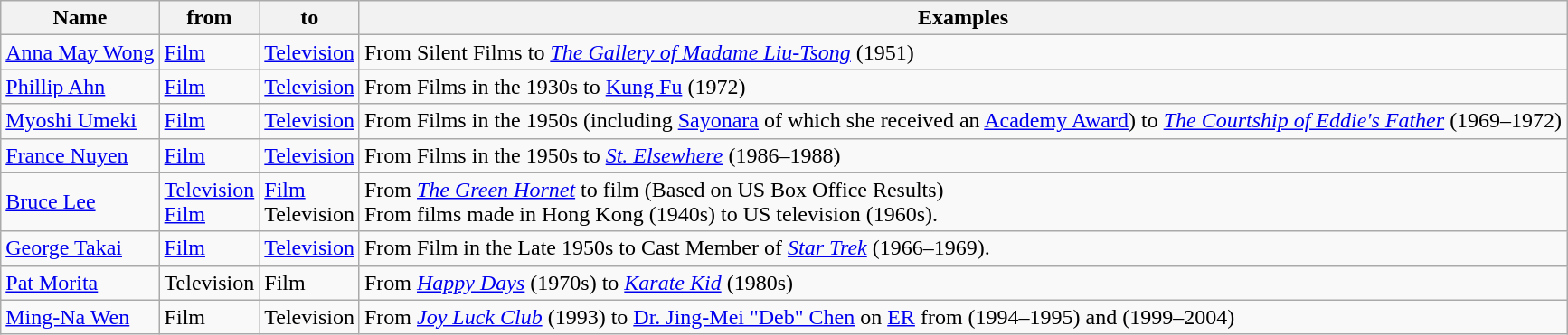<table class="wikitable">
<tr>
<th>Name</th>
<th>from</th>
<th>to</th>
<th>Examples</th>
</tr>
<tr>
<td><a href='#'>Anna May Wong</a></td>
<td><a href='#'>Film</a></td>
<td><a href='#'>Television</a></td>
<td>From Silent Films to <em><a href='#'>The Gallery of Madame Liu-Tsong</a></em> (1951)</td>
</tr>
<tr>
<td><a href='#'>Phillip Ahn</a></td>
<td><a href='#'>Film</a></td>
<td><a href='#'>Television</a></td>
<td>From Films in the 1930s to <a href='#'>Kung Fu</a> (1972)</td>
</tr>
<tr>
<td><a href='#'>Myoshi Umeki</a></td>
<td><a href='#'>Film</a></td>
<td><a href='#'>Television</a></td>
<td>From Films in the 1950s (including <a href='#'>Sayonara</a> of which she received an <a href='#'>Academy Award</a>) to <em><a href='#'>The Courtship of Eddie's Father</a></em> (1969–1972)</td>
</tr>
<tr>
<td><a href='#'>France Nuyen</a></td>
<td><a href='#'>Film</a></td>
<td><a href='#'>Television</a></td>
<td>From Films in the 1950s to <em><a href='#'>St. Elsewhere</a></em> (1986–1988)</td>
</tr>
<tr>
<td><a href='#'>Bruce Lee</a></td>
<td><a href='#'>Television</a><br><a href='#'>Film</a></td>
<td><a href='#'>Film</a><br>Television</td>
<td>From <em><a href='#'>The Green Hornet</a></em> to film (Based on US Box Office Results)<br>From films made in Hong Kong (1940s) to US television (1960s).</td>
</tr>
<tr>
<td><a href='#'>George Takai</a></td>
<td><a href='#'>Film</a></td>
<td><a href='#'>Television</a></td>
<td>From Film in the Late 1950s to Cast Member of <em><a href='#'>Star Trek</a></em> (1966–1969).</td>
</tr>
<tr>
<td><a href='#'>Pat Morita</a></td>
<td>Television</td>
<td>Film</td>
<td>From <em><a href='#'>Happy Days</a></em> (1970s) to <a href='#'><em>Karate Kid</em></a> (1980s)</td>
</tr>
<tr>
<td><a href='#'>Ming-Na Wen</a></td>
<td>Film</td>
<td>Television</td>
<td>From <em><a href='#'>Joy Luck Club</a></em> (1993) to <a href='#'>Dr. Jing-Mei "Deb" Chen</a>  on <a href='#'>ER</a> from (1994–1995) and (1999–2004)</td>
</tr>
</table>
